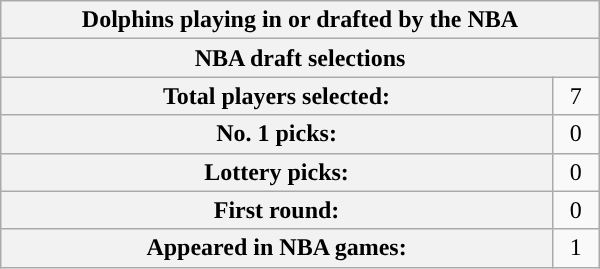<table class="wikitable" style="width: 25em; text-align: right; font-size: 100%;">
<tr>
<th colspan="2">Dolphins playing in or drafted by the NBA</th>
</tr>
<tr>
<th colspan="2">NBA draft selections</th>
</tr>
<tr Le Moyne Dolphins>
<th>Total players selected:</th>
<td align=center>7</td>
</tr>
<tr>
<th>No. 1 picks:</th>
<td align=center>0</td>
</tr>
<tr>
<th>Lottery picks:</th>
<td align=center>0</td>
</tr>
<tr>
<th>First round:</th>
<td align=center>0</td>
</tr>
<tr>
<th>Appeared in NBA games:</th>
<td align=center>1</td>
</tr>
</table>
